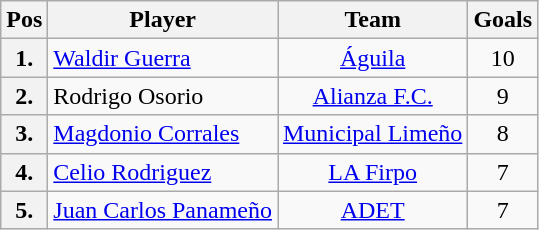<table class="wikitable">
<tr>
<th align="center">Pos</th>
<th align="center">Player</th>
<th align="center">Team</th>
<th align="center">Goals</th>
</tr>
<tr>
<th align="center">1.</th>
<td>  <a href='#'>Waldir Guerra</a></td>
<td align="center"><a href='#'>Águila</a></td>
<td align="center">10</td>
</tr>
<tr>
<th align="center">2.</th>
<td>  Rodrigo Osorio</td>
<td align="center"><a href='#'>Alianza F.C.</a></td>
<td align="center">9</td>
</tr>
<tr>
<th align="center">3.</th>
<td>  <a href='#'>Magdonio Corrales</a></td>
<td align="center"><a href='#'>Municipal Limeño</a></td>
<td align="center">8</td>
</tr>
<tr>
<th align="center">4.</th>
<td>  <a href='#'>Celio Rodriguez</a></td>
<td align="center"><a href='#'>LA Firpo</a></td>
<td align="center">7</td>
</tr>
<tr>
<th align="center">5.</th>
<td>  <a href='#'>Juan Carlos Panameño</a></td>
<td align="center"><a href='#'>ADET</a></td>
<td align="center">7</td>
</tr>
</table>
